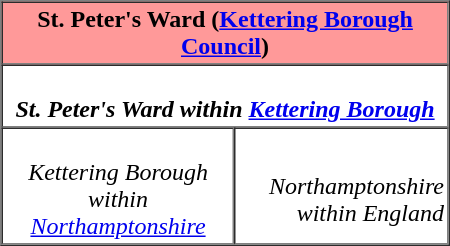<table border="1" cellpadding="2" cellspacing="0"  style="float:right; width:300px;">
<tr>
<th colspan="2"  style="text-align:center; background:#f99;">St. Peter's Ward (<a href='#'>Kettering Borough Council</a>)</th>
</tr>
<tr>
<th colspan=2 alignn=center><br><em>St. Peter's Ward within <a href='#'>Kettering Borough</a></em></th>
</tr>
<tr>
<td align=center><br><em>Kettering Borough within <a href='#'>Northamptonshire</a></em></td>
<td align=right><br><em>Northamptonshire within England</em></td>
</tr>
</table>
